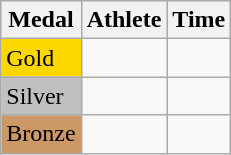<table class="wikitable">
<tr>
<th>Medal</th>
<th>Athlete</th>
<th>Time</th>
</tr>
<tr>
<td bgcolor="gold">Gold</td>
<td></td>
<td></td>
</tr>
<tr>
<td bgcolor="silver">Silver</td>
<td></td>
<td></td>
</tr>
<tr>
<td bgcolor="CC9966">Bronze</td>
<td></td>
<td></td>
</tr>
</table>
